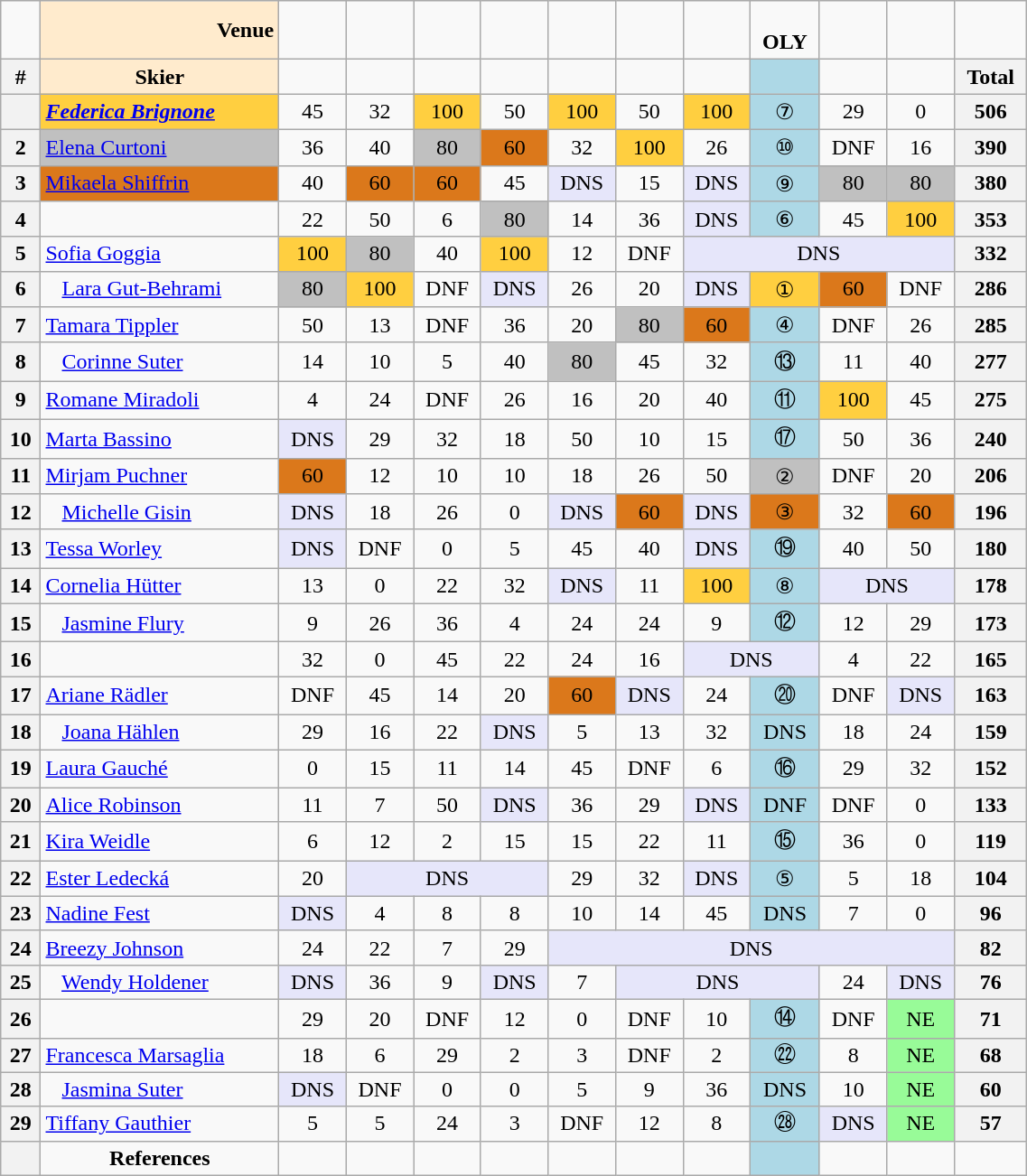<table class="wikitable" width=60% style="font-size:100%; text-align:center;">
<tr>
<td></td>
<td bgcolor=ffebcd align=right><strong>Venue</strong></td>
<td></td>
<td></td>
<td></td>
<td></td>
<td></td>
<td></td>
<td></td>
<td><br><strong>OLY</strong></td>
<td></td>
<td></td>
</tr>
<tr>
<th>#</th>
<td bgcolor=ffebcd><strong>Skier</strong></td>
<td></td>
<td></td>
<td></td>
<td></td>
<td></td>
<td></td>
<td></td>
<td bgcolor=add8e6></td>
<td></td>
<td></td>
<th>Total</th>
</tr>
<tr>
<th></th>
<td align=left bgcolor=ffcf40> <strong><em><a href='#'>Federica Brignone</a></em></strong></td>
<td>45</td>
<td>32</td>
<td bgcolor=ffcf40>100</td>
<td>50</td>
<td bgcolor=ffcf40>100</td>
<td>50</td>
<td bgcolor=ffcf40>100</td>
<td bgcolor=add8e6>⑦</td>
<td>29</td>
<td>0</td>
<th>506</th>
</tr>
<tr>
<th>2</th>
<td align=left bgcolor=c0c0c0> <a href='#'>Elena Curtoni</a></td>
<td>36</td>
<td>40</td>
<td bgcolor=c0c0c0>80</td>
<td bgcolor=db781b>60</td>
<td>32</td>
<td bgcolor=ffcf40>100</td>
<td>26</td>
<td bgcolor=add8e6>⑩</td>
<td>DNF</td>
<td>16</td>
<th>390</th>
</tr>
<tr>
<th>3</th>
<td align=left bgcolor=db781b> <a href='#'>Mikaela Shiffrin</a></td>
<td>40</td>
<td bgcolor=db781b>60</td>
<td bgcolor=db781b>60</td>
<td>45</td>
<td bgcolor=lavender>DNS</td>
<td>15</td>
<td bgcolor=lavender>DNS</td>
<td bgcolor=add8e6>⑨</td>
<td bgcolor=c0c0c0>80</td>
<td bgcolor=c0c0c0>80</td>
<th>380</th>
</tr>
<tr>
<th>4</th>
<td align=left></td>
<td>22</td>
<td>50</td>
<td>6</td>
<td bgcolor=c0c0c0>80</td>
<td>14</td>
<td>36</td>
<td bgcolor=lavender>DNS</td>
<td bgcolor=add8e6>⑥</td>
<td>45</td>
<td bgcolor=ffcf40>100</td>
<th>353</th>
</tr>
<tr>
<th>5</th>
<td align=left> <a href='#'>Sofia Goggia</a></td>
<td bgcolor=ffcf40>100</td>
<td bgcolor=c0c0c0>80</td>
<td>40</td>
<td bgcolor=ffcf40>100</td>
<td>12</td>
<td>DNF</td>
<td colspan=4 bgcolor=lavender>DNS</td>
<th>332</th>
</tr>
<tr>
<th>6</th>
<td align=left>   <a href='#'>Lara Gut-Behrami</a></td>
<td bgcolor=c0c0c0>80</td>
<td bgcolor=ffcf40>100</td>
<td>DNF</td>
<td bgcolor=lavender>DNS</td>
<td>26</td>
<td>20</td>
<td bgcolor=lavender>DNS</td>
<td bgcolor=ffcf40>①</td>
<td bgcolor=db781b>60</td>
<td>DNF</td>
<th>286</th>
</tr>
<tr>
<th>7</th>
<td align=left> <a href='#'>Tamara Tippler</a></td>
<td>50</td>
<td>13</td>
<td>DNF</td>
<td>36</td>
<td>20</td>
<td bgcolor=c0c0c0>80</td>
<td bgcolor=db781b>60</td>
<td bgcolor=add8e6>④</td>
<td>DNF</td>
<td>26</td>
<th>285</th>
</tr>
<tr>
<th>8</th>
<td align=left>   <a href='#'>Corinne Suter</a></td>
<td>14</td>
<td>10</td>
<td>5</td>
<td>40</td>
<td bgcolor=c0c0c0>80</td>
<td>45</td>
<td>32</td>
<td bgcolor=add8e6>⑬</td>
<td>11</td>
<td>40</td>
<th>277</th>
</tr>
<tr>
<th>9</th>
<td align=left> <a href='#'>Romane Miradoli</a></td>
<td>4</td>
<td>24</td>
<td>DNF</td>
<td>26</td>
<td>16</td>
<td>20</td>
<td>40</td>
<td bgcolor=add8e6>⑪</td>
<td bgcolor=ffcf40>100</td>
<td>45</td>
<th>275</th>
</tr>
<tr>
<th>10</th>
<td align=left> <a href='#'>Marta Bassino</a></td>
<td bgcolor=lavender>DNS</td>
<td>29</td>
<td>32</td>
<td>18</td>
<td>50</td>
<td>10</td>
<td>15</td>
<td bgcolor=add8e6>⑰</td>
<td>50</td>
<td>36</td>
<th>240</th>
</tr>
<tr>
<th>11</th>
<td align=left> <a href='#'>Mirjam Puchner</a></td>
<td bgcolor=db781b>60</td>
<td>12</td>
<td>10</td>
<td>10</td>
<td>18</td>
<td>26</td>
<td>50</td>
<td bgcolor=c0c0c0>②</td>
<td>DNF</td>
<td>20</td>
<th>206</th>
</tr>
<tr>
<th>12</th>
<td align=left>   <a href='#'>Michelle Gisin</a></td>
<td bgcolor=lavender>DNS</td>
<td>18</td>
<td>26</td>
<td>0</td>
<td bgcolor=lavender>DNS</td>
<td bgcolor=db781b>60</td>
<td bgcolor=lavender>DNS</td>
<td bgcolor=db781b>③</td>
<td>32</td>
<td bgcolor=db781b>60</td>
<th>196</th>
</tr>
<tr>
<th>13</th>
<td align=left> <a href='#'>Tessa Worley</a></td>
<td bgcolor=lavender>DNS</td>
<td>DNF</td>
<td>0</td>
<td>5</td>
<td>45</td>
<td>40</td>
<td bgcolor=lavender>DNS</td>
<td bgcolor=add8e6>⑲</td>
<td>40</td>
<td>50</td>
<th>180</th>
</tr>
<tr>
<th>14</th>
<td align=left> <a href='#'>Cornelia Hütter</a></td>
<td>13</td>
<td>0</td>
<td>22</td>
<td>32</td>
<td bgcolor=lavender>DNS</td>
<td>11</td>
<td bgcolor=ffcf40>100</td>
<td bgcolor=add8e6>⑧</td>
<td colspan=2 bgcolor=lavender>DNS</td>
<th>178</th>
</tr>
<tr>
<th>15</th>
<td align=left>   <a href='#'>Jasmine Flury</a></td>
<td>9</td>
<td>26</td>
<td>36</td>
<td>4</td>
<td>24</td>
<td>24</td>
<td>9</td>
<td bgcolor=add8e6>⑫</td>
<td>12</td>
<td>29</td>
<th>173</th>
</tr>
<tr>
<th>16</th>
<td align=left></td>
<td>32</td>
<td>0</td>
<td>45</td>
<td>22</td>
<td>24</td>
<td>16</td>
<td colspan=2 bgcolor=lavender>DNS</td>
<td>4</td>
<td>22</td>
<th>165</th>
</tr>
<tr>
<th>17</th>
<td align=left> <a href='#'>Ariane Rädler</a></td>
<td>DNF</td>
<td>45</td>
<td>14</td>
<td>20</td>
<td bgcolor=db781b>60</td>
<td bgcolor=lavender>DNS</td>
<td>24</td>
<td bgcolor=add8e6>⑳</td>
<td>DNF</td>
<td bgcolor=lavender>DNS</td>
<th>163</th>
</tr>
<tr>
<th>18</th>
<td align=left>   <a href='#'>Joana Hählen</a></td>
<td>29</td>
<td>16</td>
<td>22</td>
<td bgcolor=lavender>DNS</td>
<td>5</td>
<td>13</td>
<td>32</td>
<td bgcolor=add8e6>DNS</td>
<td>18</td>
<td>24</td>
<th>159</th>
</tr>
<tr>
<th>19</th>
<td align=left> <a href='#'>Laura Gauché</a></td>
<td>0</td>
<td>15</td>
<td>11</td>
<td>14</td>
<td>45</td>
<td>DNF</td>
<td>6</td>
<td bgcolor=add8e6>⑯</td>
<td>29</td>
<td>32</td>
<th>152</th>
</tr>
<tr>
<th>20</th>
<td align=left> <a href='#'>Alice Robinson</a></td>
<td>11</td>
<td>7</td>
<td>50</td>
<td bgcolor=lavender>DNS</td>
<td>36</td>
<td>29</td>
<td bgcolor=lavender>DNS</td>
<td bgcolor=add8e6>DNF</td>
<td>DNF</td>
<td>0</td>
<th>133</th>
</tr>
<tr>
<th>21</th>
<td align=left> <a href='#'>Kira Weidle</a></td>
<td>6</td>
<td>12</td>
<td>2</td>
<td>15</td>
<td>15</td>
<td>22</td>
<td>11</td>
<td bgcolor=add8e6>⑮</td>
<td>36</td>
<td>0</td>
<th>119</th>
</tr>
<tr>
<th>22</th>
<td align=left> <a href='#'>Ester Ledecká</a></td>
<td>20</td>
<td colspan=3 bgcolor=lavender>DNS</td>
<td>29</td>
<td>32</td>
<td bgcolor=lavender>DNS</td>
<td bgcolor=add8e6>⑤</td>
<td>5</td>
<td>18</td>
<th>104</th>
</tr>
<tr>
<th>23</th>
<td align=left> <a href='#'>Nadine Fest</a></td>
<td bgcolor=lavender>DNS</td>
<td>4</td>
<td>8</td>
<td>8</td>
<td>10</td>
<td>14</td>
<td>45</td>
<td bgcolor=add8e6>DNS</td>
<td>7</td>
<td>0</td>
<th>96</th>
</tr>
<tr>
<th>24</th>
<td align=left> <a href='#'>Breezy Johnson</a></td>
<td>24</td>
<td>22</td>
<td>7</td>
<td>29</td>
<td colspan=6 bgcolor=lavender>DNS</td>
<th>82</th>
</tr>
<tr>
<th>25</th>
<td align=left>   <a href='#'>Wendy Holdener</a></td>
<td bgcolor=lavender>DNS</td>
<td>36</td>
<td>9</td>
<td bgcolor=lavender>DNS</td>
<td>7</td>
<td colspan=3 bgcolor=lavender>DNS</td>
<td>24</td>
<td bgcolor=lavender>DNS</td>
<th>76</th>
</tr>
<tr>
<th>26</th>
<td align=left></td>
<td>29</td>
<td>20</td>
<td>DNF</td>
<td>12</td>
<td>0</td>
<td>DNF</td>
<td>10</td>
<td bgcolor=add8e6>⑭</td>
<td>DNF</td>
<td bgcolor=palegreen>NE</td>
<th>71</th>
</tr>
<tr>
<th>27</th>
<td align=left> <a href='#'>Francesca Marsaglia</a></td>
<td>18</td>
<td>6</td>
<td>29</td>
<td>2</td>
<td>3</td>
<td>DNF</td>
<td>2</td>
<td bgcolor=add8e6>㉒</td>
<td>8</td>
<td bgcolor=palegreen>NE</td>
<th>68</th>
</tr>
<tr>
<th>28</th>
<td align=left>   <a href='#'>Jasmina Suter</a></td>
<td bgcolor=lavender>DNS</td>
<td>DNF</td>
<td>0</td>
<td>0</td>
<td>5</td>
<td>9</td>
<td>36</td>
<td bgcolor=add8e6>DNS</td>
<td>10</td>
<td bgcolor=palegreen>NE</td>
<th>60</th>
</tr>
<tr>
<th>29</th>
<td align=left> <a href='#'>Tiffany Gauthier</a></td>
<td>5</td>
<td>5</td>
<td>24</td>
<td>3</td>
<td>DNF</td>
<td>12</td>
<td>8</td>
<td bgcolor=add8e6>㉘</td>
<td bgcolor=lavender>DNS</td>
<td bgcolor=palegreen>NE</td>
<th>57</th>
</tr>
<tr>
<th></th>
<td align=center><strong>References</strong></td>
<td></td>
<td></td>
<td></td>
<td></td>
<td></td>
<td></td>
<td></td>
<td bgcolor=add8e6></td>
<td></td>
<td></td>
</tr>
</table>
